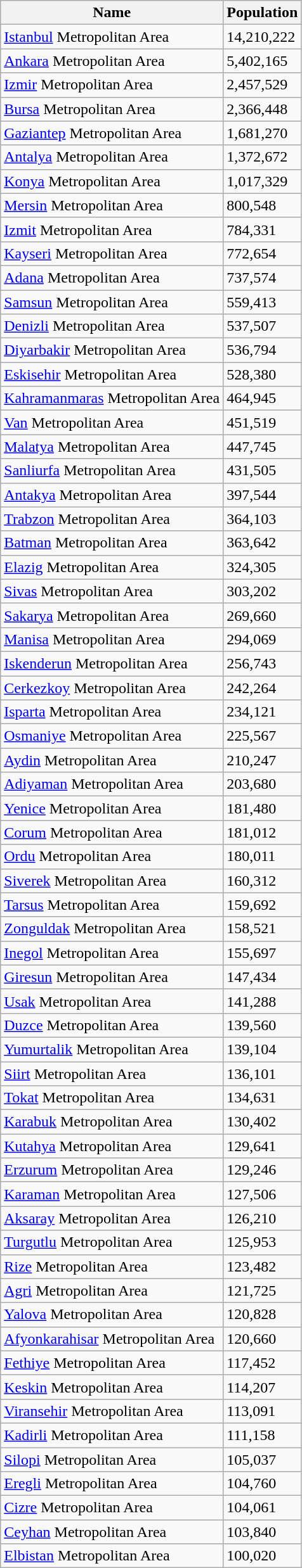<table class="wikitable sortable">
<tr>
<th>Name</th>
<th>Population</th>
</tr>
<tr>
<td><a href='#'>Istanbul</a> Metropolitan Area</td>
<td>14,210,222</td>
</tr>
<tr>
<td><a href='#'>Ankara</a> Metropolitan Area</td>
<td>5,402,165</td>
</tr>
<tr>
<td><a href='#'>Izmir</a> Metropolitan Area</td>
<td>2,457,529</td>
</tr>
<tr>
<td><a href='#'>Bursa</a> Metropolitan Area</td>
<td>2,366,448</td>
</tr>
<tr>
<td><a href='#'>Gaziantep</a> Metropolitan Area</td>
<td>1,681,270</td>
</tr>
<tr>
<td><a href='#'>Antalya</a> Metropolitan Area</td>
<td>1,372,672</td>
</tr>
<tr>
<td><a href='#'>Konya</a> Metropolitan Area</td>
<td>1,017,329</td>
</tr>
<tr>
<td><a href='#'>Mersin</a> Metropolitan Area</td>
<td>800,548</td>
</tr>
<tr>
<td><a href='#'>Izmit</a> Metropolitan Area</td>
<td>784,331</td>
</tr>
<tr>
<td><a href='#'>Kayseri</a> Metropolitan Area</td>
<td>772,654</td>
</tr>
<tr>
<td><a href='#'>Adana</a> Metropolitan Area</td>
<td>737,574</td>
</tr>
<tr>
<td><a href='#'>Samsun</a> Metropolitan Area</td>
<td>559,413</td>
</tr>
<tr>
<td><a href='#'>Denizli</a> Metropolitan Area</td>
<td>537,507</td>
</tr>
<tr>
<td><a href='#'>Diyarbakir</a> Metropolitan Area</td>
<td>536,794</td>
</tr>
<tr>
<td><a href='#'>Eskisehir</a> Metropolitan Area</td>
<td>528,380</td>
</tr>
<tr>
<td><a href='#'>Kahramanmaras</a> Metropolitan Area</td>
<td>464,945</td>
</tr>
<tr>
<td><a href='#'>Van</a> Metropolitan Area</td>
<td>451,519</td>
</tr>
<tr>
<td><a href='#'>Malatya</a> Metropolitan Area</td>
<td>447,745</td>
</tr>
<tr>
<td><a href='#'>Sanliurfa</a> Metropolitan Area</td>
<td>431,505</td>
</tr>
<tr>
<td><a href='#'>Antakya</a> Metropolitan Area</td>
<td>397,544</td>
</tr>
<tr>
<td><a href='#'>Trabzon</a> Metropolitan Area</td>
<td>364,103</td>
</tr>
<tr>
<td><a href='#'>Batman</a> Metropolitan Area</td>
<td>363,642</td>
</tr>
<tr>
<td><a href='#'>Elazig</a> Metropolitan Area</td>
<td>324,305</td>
</tr>
<tr>
<td><a href='#'>Sivas</a> Metropolitan Area</td>
<td>303,202</td>
</tr>
<tr>
<td><a href='#'>Sakarya</a> Metropolitan Area</td>
<td>269,660</td>
</tr>
<tr>
<td><a href='#'>Manisa</a> Metropolitan Area</td>
<td>294,069</td>
</tr>
<tr>
<td><a href='#'>Iskenderun</a> Metropolitan Area</td>
<td>256,743</td>
</tr>
<tr>
<td><a href='#'>Cerkezkoy</a> Metropolitan Area</td>
<td>242,264</td>
</tr>
<tr>
<td><a href='#'>Isparta</a> Metropolitan Area</td>
<td>234,121</td>
</tr>
<tr>
<td><a href='#'>Osmaniye</a> Metropolitan Area</td>
<td>225,567</td>
</tr>
<tr>
<td><a href='#'>Aydin</a> Metropolitan Area</td>
<td>210,247</td>
</tr>
<tr>
<td><a href='#'>Adiyaman</a> Metropolitan Area</td>
<td>203,680</td>
</tr>
<tr>
<td><a href='#'>Yenice</a> Metropolitan Area</td>
<td>181,480</td>
</tr>
<tr>
<td><a href='#'>Corum</a> Metropolitan Area</td>
<td>181,012</td>
</tr>
<tr>
<td><a href='#'>Ordu</a> Metropolitan Area</td>
<td>180,011</td>
</tr>
<tr>
<td><a href='#'>Siverek</a> Metropolitan Area</td>
<td>160,312</td>
</tr>
<tr>
<td><a href='#'>Tarsus</a> Metropolitan Area</td>
<td>159,692</td>
</tr>
<tr>
<td><a href='#'>Zonguldak</a> Metropolitan Area</td>
<td>158,521</td>
</tr>
<tr>
<td><a href='#'>Inegol</a> Metropolitan Area</td>
<td>155,697</td>
</tr>
<tr>
<td><a href='#'>Giresun</a> Metropolitan Area</td>
<td>147,434</td>
</tr>
<tr>
<td><a href='#'>Usak</a> Metropolitan Area</td>
<td>141,288</td>
</tr>
<tr>
<td><a href='#'>Duzce</a> Metropolitan Area</td>
<td>139,560</td>
</tr>
<tr>
<td><a href='#'>Yumurtalik</a> Metropolitan Area</td>
<td>139,104</td>
</tr>
<tr>
<td><a href='#'>Siirt</a> Metropolitan Area</td>
<td>136,101</td>
</tr>
<tr>
<td><a href='#'>Tokat</a> Metropolitan Area</td>
<td>134,631</td>
</tr>
<tr>
<td><a href='#'>Karabuk</a> Metropolitan Area</td>
<td>130,402</td>
</tr>
<tr>
<td><a href='#'>Kutahya</a> Metropolitan Area</td>
<td>129,641</td>
</tr>
<tr>
<td><a href='#'>Erzurum</a> Metropolitan Area</td>
<td>129,246</td>
</tr>
<tr>
<td><a href='#'>Karaman</a> Metropolitan Area</td>
<td>127,506</td>
</tr>
<tr>
<td><a href='#'>Aksaray</a> Metropolitan Area</td>
<td>126,210</td>
</tr>
<tr>
<td><a href='#'>Turgutlu</a> Metropolitan Area</td>
<td>125,953</td>
</tr>
<tr>
<td><a href='#'>Rize</a> Metropolitan Area</td>
<td>123,482</td>
</tr>
<tr>
<td><a href='#'>Agri</a> Metropolitan Area</td>
<td>121,725</td>
</tr>
<tr>
<td><a href='#'>Yalova</a> Metropolitan Area</td>
<td>120,828</td>
</tr>
<tr>
<td><a href='#'>Afyonkarahisar</a> Metropolitan Area</td>
<td>120,660</td>
</tr>
<tr>
<td><a href='#'>Fethiye</a> Metropolitan Area</td>
<td>117,452</td>
</tr>
<tr>
<td><a href='#'>Keskin</a> Metropolitan Area</td>
<td>114,207</td>
</tr>
<tr>
<td><a href='#'>Viransehir</a> Metropolitan Area</td>
<td>113,091</td>
</tr>
<tr>
<td><a href='#'>Kadirli</a> Metropolitan Area</td>
<td>111,158</td>
</tr>
<tr>
<td><a href='#'>Silopi</a> Metropolitan Area</td>
<td>105,037</td>
</tr>
<tr>
<td><a href='#'>Eregli</a> Metropolitan Area</td>
<td>104,760</td>
</tr>
<tr>
<td><a href='#'>Cizre</a> Metropolitan Area</td>
<td>104,061</td>
</tr>
<tr>
<td><a href='#'>Ceyhan</a> Metropolitan Area</td>
<td>103,840</td>
</tr>
<tr>
<td><a href='#'>Elbistan</a> Metropolitan Area</td>
<td>100,020</td>
</tr>
</table>
